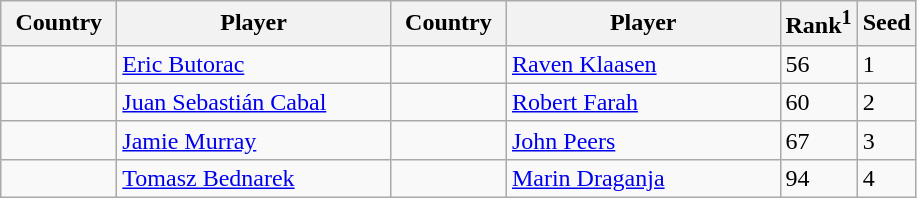<table class="sortable wikitable">
<tr>
<th width="70">Country</th>
<th width="175">Player</th>
<th width="70">Country</th>
<th width="175">Player</th>
<th>Rank<sup>1</sup></th>
<th>Seed</th>
</tr>
<tr>
<td></td>
<td><a href='#'>Eric Butorac</a></td>
<td></td>
<td><a href='#'>Raven Klaasen</a></td>
<td>56</td>
<td>1</td>
</tr>
<tr>
<td></td>
<td><a href='#'>Juan Sebastián Cabal</a></td>
<td></td>
<td><a href='#'>Robert Farah</a></td>
<td>60</td>
<td>2</td>
</tr>
<tr>
<td></td>
<td><a href='#'>Jamie Murray</a></td>
<td></td>
<td><a href='#'>John Peers</a></td>
<td>67</td>
<td>3</td>
</tr>
<tr>
<td></td>
<td><a href='#'>Tomasz Bednarek</a></td>
<td></td>
<td><a href='#'>Marin Draganja</a></td>
<td>94</td>
<td>4</td>
</tr>
</table>
